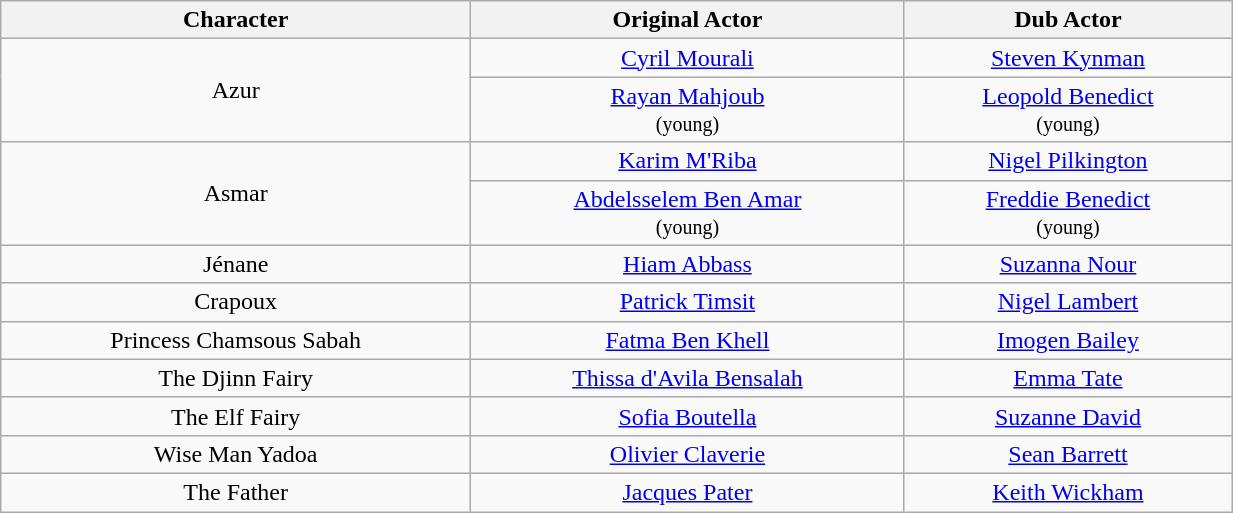<table class="wikitable" width="65%" style="mfont-size: 85%; text-align: center;">
<tr>
<th>Character</th>
<th>Original Actor</th>
<th>Dub Actor</th>
</tr>
<tr>
<td rowspan="2">Azur</td>
<td><a href='#'>Cyril Mourali</a></td>
<td><a href='#'>Steven Kynman</a></td>
</tr>
<tr>
<td><a href='#'>Rayan Mahjoub</a><br><small>(young)</small></td>
<td><a href='#'>Leopold Benedict</a><br><small>(young)</small></td>
</tr>
<tr>
<td rowspan="2">Asmar</td>
<td><a href='#'>Karim M'Riba</a></td>
<td><a href='#'>Nigel Pilkington</a></td>
</tr>
<tr>
<td><a href='#'>Abdelsselem Ben Amar</a><br><small>(young)</small></td>
<td><a href='#'>Freddie Benedict</a><br><small>(young)</small></td>
</tr>
<tr>
<td>Jénane</td>
<td><a href='#'>Hiam Abbass</a></td>
<td><a href='#'>Suzanna Nour</a></td>
</tr>
<tr>
<td>Crapoux</td>
<td><a href='#'>Patrick Timsit</a></td>
<td><a href='#'>Nigel Lambert</a></td>
</tr>
<tr>
<td>Princess Chamsous Sabah</td>
<td><a href='#'>Fatma Ben Khell</a></td>
<td><a href='#'>Imogen Bailey</a></td>
</tr>
<tr>
<td>The Djinn Fairy</td>
<td><a href='#'>Thissa d'Avila Bensalah</a></td>
<td><a href='#'>Emma Tate</a></td>
</tr>
<tr>
<td>The Elf Fairy</td>
<td><a href='#'>Sofia Boutella</a></td>
<td><a href='#'>Suzanne David</a></td>
</tr>
<tr>
<td>Wise Man Yadoa</td>
<td><a href='#'>Olivier Claverie</a></td>
<td><a href='#'>Sean Barrett</a></td>
</tr>
<tr>
<td>The Father</td>
<td><a href='#'>Jacques Pater</a></td>
<td><a href='#'>Keith Wickham</a></td>
</tr>
</table>
